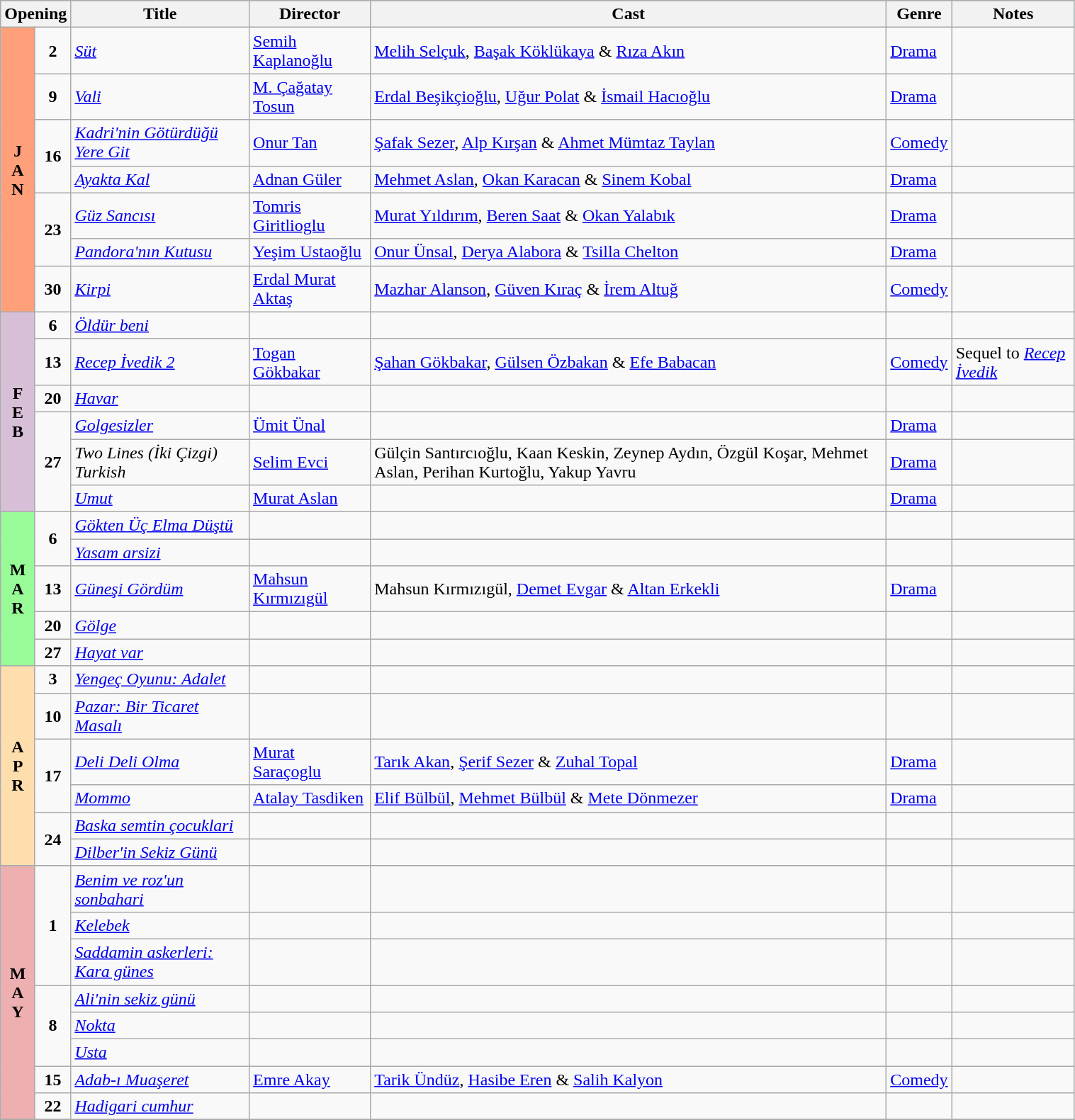<table class="wikitable sortable" width="80%">
<tr bgcolor="#B0E0E6" align="center">
<th colspan="2"><strong>Opening</strong></th>
<th><strong>Title</strong></th>
<th><strong>Director</strong></th>
<th><strong>Cast</strong></th>
<th><strong>Genre</strong></th>
<th><strong>Notes</strong></th>
</tr>
<tr January!>
<td rowspan="7" valign="center" align="center" style="background:#FFA07A; textcolor:#000;"><strong>J<br>A<br>N</strong></td>
<td rowspan="1" align="center"><strong>2</strong></td>
<td><em><a href='#'>Süt</a></em></td>
<td><a href='#'>Semih Kaplanoğlu</a></td>
<td><a href='#'>Melih Selçuk</a>, <a href='#'>Başak Köklükaya</a> & <a href='#'>Rıza Akın</a></td>
<td><a href='#'>Drama</a></td>
<td></td>
</tr>
<tr>
<td rowspan="1" align="center"><strong>9</strong></td>
<td><em><a href='#'>Vali</a></em></td>
<td><a href='#'>M. Çağatay Tosun</a></td>
<td><a href='#'>Erdal Beşikçioğlu</a>, <a href='#'>Uğur Polat</a> & <a href='#'>İsmail Hacıoğlu</a></td>
<td><a href='#'>Drama</a></td>
<td></td>
</tr>
<tr>
<td rowspan="2" align="center"><strong>16</strong></td>
<td><em><a href='#'>Kadri'nin Götürdüğü Yere Git</a></em></td>
<td><a href='#'>Onur Tan</a></td>
<td><a href='#'>Şafak Sezer</a>, <a href='#'>Alp Kırşan</a> & <a href='#'>Ahmet Mümtaz Taylan</a></td>
<td><a href='#'>Comedy</a></td>
<td></td>
</tr>
<tr>
<td><em><a href='#'>Ayakta Kal</a></em></td>
<td><a href='#'>Adnan Güler</a></td>
<td><a href='#'>Mehmet Aslan</a>, <a href='#'>Okan Karacan</a> & <a href='#'>Sinem Kobal</a></td>
<td><a href='#'>Drama</a></td>
<td></td>
</tr>
<tr>
<td rowspan="2" align="center"><strong>23</strong></td>
<td><em><a href='#'>Güz Sancısı</a></em></td>
<td><a href='#'>Tomris Giritlioglu</a></td>
<td><a href='#'>Murat Yıldırım</a>, <a href='#'>Beren Saat</a> & <a href='#'>Okan Yalabık</a></td>
<td><a href='#'>Drama</a></td>
<td></td>
</tr>
<tr>
<td><em><a href='#'>Pandora'nın Kutusu</a></em></td>
<td><a href='#'>Yeşim Ustaoğlu</a></td>
<td><a href='#'>Onur Ünsal</a>, <a href='#'>Derya Alabora</a> & <a href='#'>Tsilla Chelton</a></td>
<td><a href='#'>Drama</a></td>
<td></td>
</tr>
<tr>
<td rowspan="1" align="center"><strong>30</strong></td>
<td><em><a href='#'>Kirpi</a></em></td>
<td><a href='#'>Erdal Murat Aktaş</a></td>
<td><a href='#'>Mazhar Alanson</a>, <a href='#'>Güven Kıraç</a> & <a href='#'>İrem Altuğ</a></td>
<td><a href='#'>Comedy</a></td>
<td></td>
</tr>
<tr February!>
<td rowspan="6" valign="center" align="center" style="background:#D8BFD8; textcolor:#000;"><strong>F<br>E<br>B</strong></td>
<td rowspan="1" align="center"><strong>6</strong></td>
<td><em><a href='#'>Öldür beni</a></em></td>
<td></td>
<td></td>
<td></td>
<td></td>
</tr>
<tr>
<td rowspan="1" align="center"><strong>13</strong></td>
<td><em><a href='#'>Recep İvedik 2</a></em></td>
<td><a href='#'>Togan Gökbakar</a></td>
<td><a href='#'>Şahan Gökbakar</a>, <a href='#'>Gülsen Özbakan</a> & <a href='#'>Efe Babacan</a></td>
<td><a href='#'>Comedy</a></td>
<td>Sequel to <em><a href='#'>Recep İvedik</a></em></td>
</tr>
<tr>
<td rowspan="1" align="center"><strong>20</strong></td>
<td><em><a href='#'>Havar</a></em></td>
<td></td>
<td></td>
<td></td>
<td></td>
</tr>
<tr>
<td rowspan="3" align="center"><strong>27</strong></td>
<td><em><a href='#'>Golgesizler</a></em></td>
<td><a href='#'>Ümit Ünal</a></td>
<td></td>
<td><a href='#'>Drama</a></td>
<td></td>
</tr>
<tr>
<td><em>Two Lines</em>    <em>(İki Çizgi) Turkish</em></td>
<td><a href='#'>Selim Evci</a></td>
<td>Gülçin Santırcıoğlu, Kaan Keskin, Zeynep Aydın, Özgül Koşar, Mehmet Aslan, Perihan Kurtoğlu, Yakup Yavru</td>
<td><a href='#'>Drama</a></td>
<td></td>
</tr>
<tr>
<td><em><a href='#'>Umut</a></em></td>
<td><a href='#'>Murat Aslan</a></td>
<td></td>
<td><a href='#'>Drama</a></td>
<td></td>
</tr>
<tr March!>
<td rowspan="5" valign="center" align="center" style="background:#98FB98; textcolor:#000;"><strong>M<br>A<br>R</strong></td>
<td rowspan="2" align="center"><strong>6</strong></td>
<td><em><a href='#'>Gökten Üç Elma Düştü</a></em></td>
<td></td>
<td></td>
<td></td>
<td></td>
</tr>
<tr>
<td><em><a href='#'>Yasam arsizi</a></em></td>
<td></td>
<td></td>
<td></td>
<td></td>
</tr>
<tr>
<td rowspan="1" align="center"><strong>13</strong></td>
<td><em><a href='#'>Güneşi Gördüm</a></em></td>
<td><a href='#'>Mahsun Kırmızıgül</a></td>
<td>Mahsun Kırmızıgül, <a href='#'>Demet Evgar</a> & <a href='#'>Altan Erkekli</a></td>
<td><a href='#'>Drama</a></td>
<td></td>
</tr>
<tr>
<td rowspan="1" align="center"><strong>20</strong></td>
<td><em><a href='#'>Gölge</a></em></td>
<td></td>
<td></td>
<td></td>
<td></td>
</tr>
<tr>
<td rowspan="1" align="center"><strong>27</strong></td>
<td><em><a href='#'>Hayat var</a></em></td>
<td></td>
<td></td>
<td></td>
<td></td>
</tr>
<tr April!>
<td rowspan="6" valign="center" align="center" style="background:#FFDEAD;"><strong>A<br>P<br>R</strong></td>
<td rowspan="1" align="center"><strong>3</strong></td>
<td><em><a href='#'>Yengeç Oyunu: Adalet</a></em></td>
<td></td>
<td></td>
<td></td>
<td></td>
</tr>
<tr>
<td rowspan="1" align="center"><strong>10</strong></td>
<td><em><a href='#'>Pazar: Bir Ticaret Masalı</a></em></td>
<td></td>
<td></td>
<td></td>
<td></td>
</tr>
<tr>
<td rowspan="2" align="center"><strong>17</strong></td>
<td><em><a href='#'>Deli Deli Olma</a></em></td>
<td><a href='#'>Murat Saraçoglu</a></td>
<td><a href='#'>Tarık Akan</a>, <a href='#'>Şerif Sezer</a> & <a href='#'>Zuhal Topal</a></td>
<td><a href='#'>Drama</a></td>
<td></td>
</tr>
<tr>
<td><em><a href='#'>Mommo</a></em></td>
<td><a href='#'>Atalay Tasdiken</a></td>
<td><a href='#'>Elif Bülbül</a>, <a href='#'>Mehmet Bülbül</a> & <a href='#'>Mete Dönmezer</a></td>
<td><a href='#'>Drama</a></td>
<td></td>
</tr>
<tr>
<td rowspan="2" align="center"><strong>24</strong></td>
<td><em><a href='#'>Baska semtin çocuklari</a></em></td>
<td></td>
<td></td>
<td></td>
<td></td>
</tr>
<tr>
<td><em><a href='#'>Dilber'in Sekiz Günü</a></em></td>
<td></td>
<td></td>
<td></td>
<td></td>
</tr>
<tr>
</tr>
<tr May!>
<td rowspan="8" valign="center" align="center" style="background:#edafaf;"><strong>M<br>A<br>Y</strong></td>
<td rowspan="3" align="center"><strong>1</strong></td>
<td><em><a href='#'>Benim ve roz'un sonbahari</a></em></td>
<td></td>
<td></td>
<td></td>
<td></td>
</tr>
<tr>
<td><em><a href='#'>Kelebek</a></em></td>
<td></td>
<td></td>
<td></td>
<td></td>
</tr>
<tr>
<td><em><a href='#'>Saddamin askerleri: Kara günes</a></em></td>
<td></td>
<td></td>
<td></td>
<td></td>
</tr>
<tr>
<td rowspan="3" align="center"><strong>8</strong></td>
<td><em><a href='#'>Ali'nin sekiz günü</a></em></td>
<td></td>
<td></td>
<td></td>
<td></td>
</tr>
<tr>
<td><em><a href='#'>Nokta</a></em></td>
<td></td>
<td></td>
<td></td>
<td></td>
</tr>
<tr>
<td><em><a href='#'>Usta</a></em></td>
<td></td>
<td></td>
<td></td>
<td></td>
</tr>
<tr>
<td rowspan="1" align="center"><strong>15</strong></td>
<td><em><a href='#'>Adab-ı Muaşeret</a></em></td>
<td><a href='#'>Emre Akay</a></td>
<td><a href='#'>Tarik Ündüz</a>, <a href='#'>Hasibe Eren</a> & <a href='#'>Salih Kalyon</a></td>
<td><a href='#'>Comedy</a></td>
<td></td>
</tr>
<tr>
<td rowspan="1" align="center"><strong>22</strong></td>
<td><em><a href='#'>Hadigari cumhur</a></em></td>
<td></td>
<td></td>
<td></td>
<td></td>
</tr>
<tr>
</tr>
</table>
